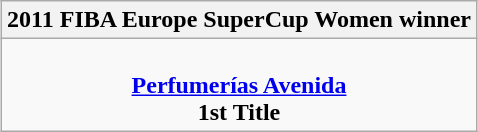<table class=wikitable style="text-align:center; margin:auto">
<tr>
<th>2011 FIBA Europe SuperCup Women winner</th>
</tr>
<tr>
<td><br> <strong><a href='#'>Perfumerías Avenida</a></strong> <br> <strong>1st Title</strong></td>
</tr>
</table>
